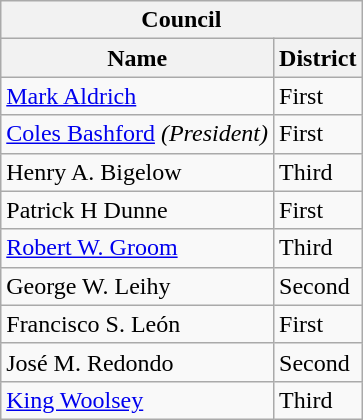<table class="wikitable">
<tr>
<th colspan="2">Council</th>
</tr>
<tr>
<th>Name</th>
<th>District</th>
</tr>
<tr>
<td><a href='#'>Mark Aldrich</a></td>
<td>First</td>
</tr>
<tr>
<td><a href='#'>Coles Bashford</a> <em>(President)</em></td>
<td>First</td>
</tr>
<tr>
<td>Henry A. Bigelow</td>
<td>Third</td>
</tr>
<tr>
<td>Patrick H Dunne</td>
<td>First</td>
</tr>
<tr>
<td><a href='#'>Robert W. Groom</a></td>
<td>Third</td>
</tr>
<tr>
<td>George W. Leihy</td>
<td>Second</td>
</tr>
<tr>
<td>Francisco S. León</td>
<td>First</td>
</tr>
<tr>
<td>José M. Redondo</td>
<td>Second</td>
</tr>
<tr>
<td><a href='#'>King Woolsey</a></td>
<td>Third</td>
</tr>
</table>
